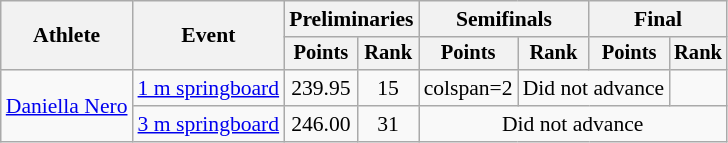<table class="wikitable" style="font-size:90%;">
<tr>
<th rowspan="2">Athlete</th>
<th rowspan="2">Event</th>
<th colspan="2">Preliminaries</th>
<th colspan="2">Semifinals</th>
<th colspan="2">Final</th>
</tr>
<tr style="font-size:95%">
<th>Points</th>
<th>Rank</th>
<th>Points</th>
<th>Rank</th>
<th>Points</th>
<th>Rank</th>
</tr>
<tr align=center>
<td align=left rowspan=2><a href='#'>Daniella Nero</a></td>
<td align=left><a href='#'>1 m springboard</a></td>
<td>239.95</td>
<td>15</td>
<td>colspan=2 </td>
<td colspan=2>Did not advance</td>
</tr>
<tr align=center>
<td align=left><a href='#'>3 m springboard</a></td>
<td>246.00</td>
<td>31</td>
<td colspan=4>Did not advance</td>
</tr>
</table>
